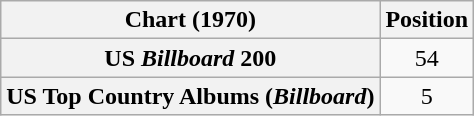<table class="wikitable sortable plainrowheaders" style="text-align:center">
<tr>
<th scope="col">Chart (1970)</th>
<th scope="col">Position</th>
</tr>
<tr>
<th scope="row">US <em>Billboard</em> 200</th>
<td>54</td>
</tr>
<tr>
<th scope="row">US Top Country Albums (<em>Billboard</em>)</th>
<td>5</td>
</tr>
</table>
